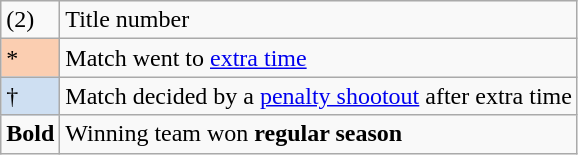<table class="wikitable">
<tr>
<td>(2)</td>
<td>Title number</td>
</tr>
<tr>
<td style="background-color:#FBCEB1">*</td>
<td>Match went to <a href='#'>extra time</a></td>
</tr>
<tr>
<td style="background-color:#cedff2">†</td>
<td>Match decided by a <a href='#'>penalty shootout</a> after extra time</td>
</tr>
<tr>
<td><strong>Bold</strong></td>
<td>Winning team won <strong>regular season</strong></td>
</tr>
</table>
